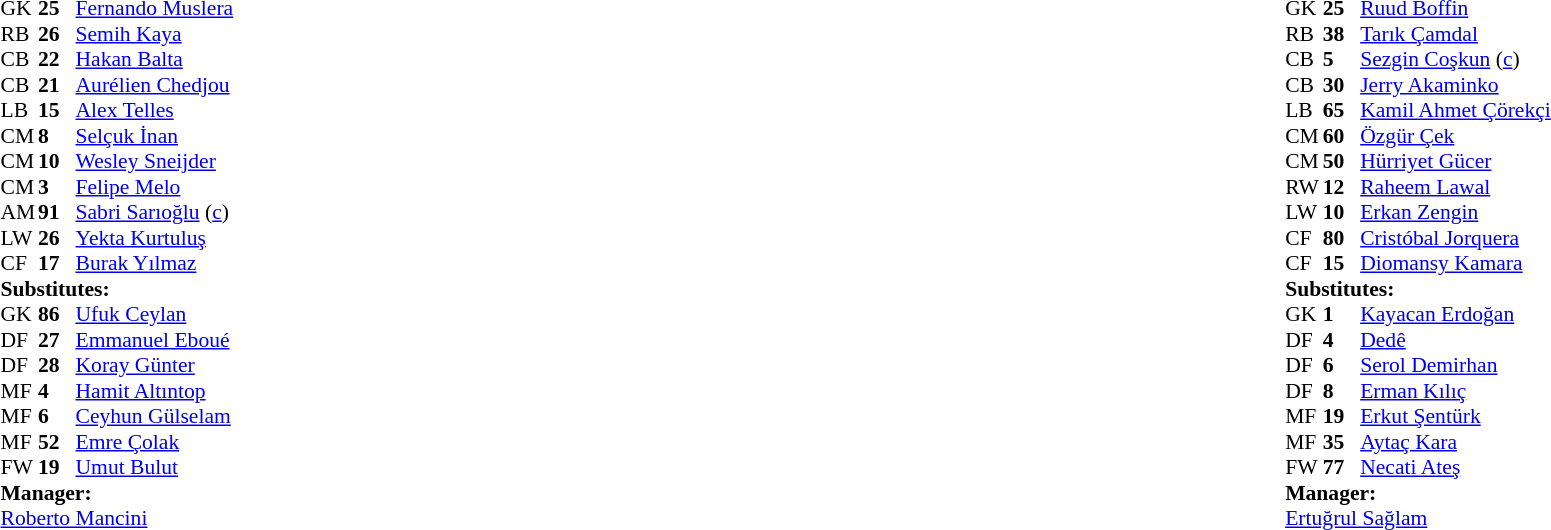<table width="100%">
<tr>
<td valign="top" width="40%"><br><table style="font-size:90%" cellspacing="0" cellpadding="0">
<tr>
<th width=25></th>
<th width=25></th>
</tr>
<tr>
<td>GK</td>
<td><strong>25</strong></td>
<td> <a href='#'>Fernando Muslera</a></td>
</tr>
<tr>
<td>RB</td>
<td><strong>26</strong></td>
<td> <a href='#'>Semih Kaya</a></td>
<td></td>
</tr>
<tr>
<td>CB</td>
<td><strong>22</strong></td>
<td> <a href='#'>Hakan Balta</a></td>
</tr>
<tr>
<td>CB</td>
<td><strong>21</strong></td>
<td> <a href='#'>Aurélien Chedjou</a></td>
</tr>
<tr>
<td>LB</td>
<td><strong>15</strong></td>
<td> <a href='#'>Alex Telles</a></td>
<td></td>
</tr>
<tr>
<td>CM</td>
<td><strong>8</strong></td>
<td> <a href='#'>Selçuk İnan</a></td>
</tr>
<tr>
<td>CM</td>
<td><strong>10</strong></td>
<td> <a href='#'>Wesley Sneijder</a></td>
<td></td>
<td></td>
</tr>
<tr>
<td>CM</td>
<td><strong>3</strong></td>
<td> <a href='#'>Felipe Melo</a></td>
<td></td>
<td></td>
</tr>
<tr>
<td>AM</td>
<td><strong>91</strong></td>
<td> <a href='#'>Sabri Sarıoğlu</a> (<a href='#'>c</a>)</td>
<td></td>
<td></td>
</tr>
<tr>
<td>LW</td>
<td><strong>26</strong></td>
<td> <a href='#'>Yekta Kurtuluş</a></td>
<td></td>
<td></td>
</tr>
<tr>
<td>CF</td>
<td><strong>17</strong></td>
<td> <a href='#'>Burak Yılmaz</a></td>
<td></td>
<td></td>
</tr>
<tr>
<td colspan=3><strong>Substitutes:</strong></td>
</tr>
<tr>
<td>GK</td>
<td><strong>86</strong></td>
<td> <a href='#'>Ufuk Ceylan</a></td>
</tr>
<tr>
<td>DF</td>
<td><strong>27</strong></td>
<td> <a href='#'>Emmanuel Eboué</a></td>
</tr>
<tr>
<td>DF</td>
<td><strong>28</strong></td>
<td> <a href='#'>Koray Günter</a></td>
</tr>
<tr>
<td>MF</td>
<td><strong>4</strong></td>
<td> <a href='#'>Hamit Altıntop</a></td>
<td></td>
<td></td>
</tr>
<tr>
<td>MF</td>
<td><strong>6</strong></td>
<td> <a href='#'>Ceyhun Gülselam</a></td>
<td></td>
</tr>
<tr>
<td>MF</td>
<td><strong>52</strong></td>
<td> <a href='#'>Emre Çolak</a></td>
<td></td>
<td></td>
</tr>
<tr>
<td>FW</td>
<td><strong>19</strong></td>
<td> <a href='#'>Umut Bulut</a></td>
<td></td>
<td></td>
</tr>
<tr>
<td colspan=3><strong>Manager:</strong></td>
</tr>
<tr>
<td colspan=3> <a href='#'>Roberto Mancini</a></td>
</tr>
</table>
</td>
<td valign="top"></td>
<td valign="top" width="50%"><br><table style="font-size:90%; margin:auto" cellspacing="0" cellpadding="0">
<tr>
<th width=25></th>
<th width=25></th>
</tr>
<tr>
<td>GK</td>
<td><strong>25</strong></td>
<td> <a href='#'>Ruud Boffin</a></td>
</tr>
<tr>
<td>RB</td>
<td><strong>38</strong></td>
<td> <a href='#'>Tarık Çamdal</a></td>
</tr>
<tr>
<td>CB</td>
<td><strong>5</strong></td>
<td> <a href='#'>Sezgin Coşkun</a> (<a href='#'>c</a>)</td>
<td></td>
</tr>
<tr>
<td>CB</td>
<td><strong>30</strong></td>
<td> <a href='#'>Jerry Akaminko</a></td>
<td></td>
</tr>
<tr>
<td>LB</td>
<td><strong>65</strong></td>
<td> <a href='#'>Kamil Ahmet Çörekçi</a></td>
</tr>
<tr>
<td>CM</td>
<td><strong>60</strong></td>
<td> <a href='#'>Özgür Çek</a></td>
<td></td>
<td></td>
</tr>
<tr>
<td>CM</td>
<td><strong>50</strong></td>
<td> <a href='#'>Hürriyet Gücer</a></td>
<td></td>
<td></td>
</tr>
<tr>
<td>RW</td>
<td><strong>12</strong></td>
<td> <a href='#'>Raheem Lawal</a></td>
<td></td>
</tr>
<tr>
<td>LW</td>
<td><strong>10</strong></td>
<td> <a href='#'>Erkan Zengin</a></td>
<td></td>
<td></td>
</tr>
<tr>
<td>CF</td>
<td><strong>80</strong></td>
<td> <a href='#'>Cristóbal Jorquera</a></td>
<td></td>
<td></td>
</tr>
<tr>
<td>CF</td>
<td><strong>15</strong></td>
<td> <a href='#'>Diomansy Kamara</a></td>
</tr>
<tr>
<td colspan=3><strong>Substitutes:</strong></td>
</tr>
<tr>
<td>GK</td>
<td><strong>1</strong></td>
<td> <a href='#'>Kayacan Erdoğan</a></td>
</tr>
<tr>
<td>DF</td>
<td><strong>4</strong></td>
<td> <a href='#'>Dedê</a></td>
<td></td>
<td></td>
</tr>
<tr>
<td>DF</td>
<td><strong>6</strong></td>
<td> <a href='#'>Serol Demirhan</a></td>
</tr>
<tr>
<td>DF</td>
<td><strong>8</strong></td>
<td> <a href='#'>Erman Kılıç</a></td>
<td></td>
<td></td>
</tr>
<tr>
<td>MF</td>
<td><strong>19</strong></td>
<td> <a href='#'>Erkut Şentürk</a></td>
</tr>
<tr>
<td>MF</td>
<td><strong>35</strong></td>
<td> <a href='#'>Aytaç Kara</a></td>
</tr>
<tr>
<td>FW</td>
<td><strong>77</strong></td>
<td> <a href='#'>Necati Ateş</a></td>
<td></td>
<td></td>
</tr>
<tr>
<td colspan=3><strong>Manager:</strong></td>
</tr>
<tr>
<td colspan=3> <a href='#'>Ertuğrul Sağlam</a></td>
</tr>
</table>
</td>
</tr>
</table>
